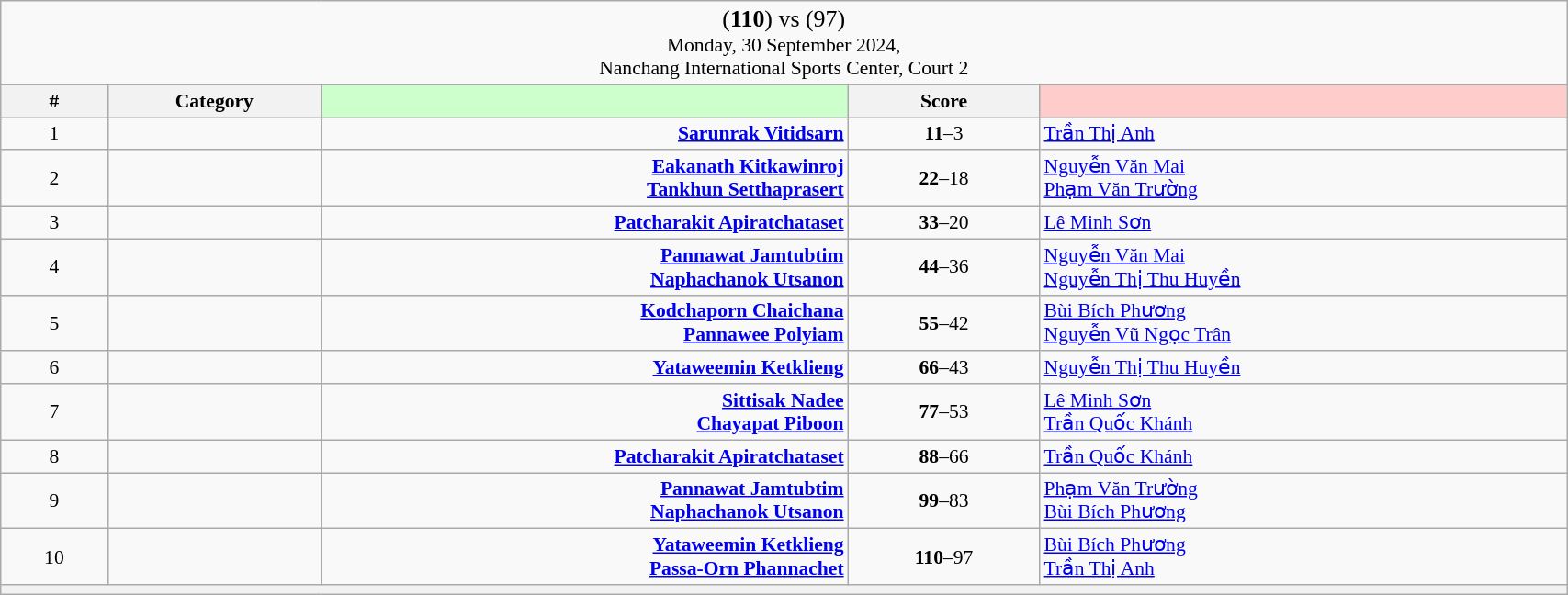<table class="wikitable mw-collapsible mw-collapsed" style="font-size:90%; text-align:center" width="90%">
<tr>
<td colspan="5"><big>(<strong>110</strong>) <strong></strong> vs  (97)</big><br>Monday, 30 September 2024, <br>Nanchang International Sports Center, Court 2</td>
</tr>
<tr>
<th width="25">#</th>
<th width="50">Category</th>
<th style="background-color:#CCFFCC" width="150"></th>
<th width="50">Score<br></th>
<th style="background-color:#FFCCCC" width="150"></th>
</tr>
<tr>
<td>1</td>
<td></td>
<td align="right"><strong><a href='#'>Sarunrak Vitidsarn</a> </strong></td>
<td><strong>11</strong>–3<br></td>
<td align="left"> <a href='#'>Trần Thị Anh</a></td>
</tr>
<tr>
<td>2</td>
<td></td>
<td align="right"><strong><a href='#'>Eakanath Kitkawinroj</a> <br><a href='#'>Tankhun Setthaprasert</a> </strong></td>
<td><strong>22</strong>–18<br></td>
<td align="left"> <a href='#'>Nguyễn Văn Mai</a><br> <a href='#'>Phạm Văn Trường</a></td>
</tr>
<tr>
<td>3</td>
<td></td>
<td align="right"><strong><a href='#'>Patcharakit Apiratchataset</a> </strong></td>
<td><strong>33</strong>–20<br></td>
<td align="left"> <a href='#'>Lê Minh Sơn</a></td>
</tr>
<tr>
<td>4</td>
<td></td>
<td align="right"><strong><a href='#'>Pannawat Jamtubtim</a> <br><a href='#'>Naphachanok Utsanon</a> </strong></td>
<td><strong>44</strong>–36<br></td>
<td align="left"> <a href='#'>Nguyễn Văn Mai</a><br> <a href='#'>Nguyễn Thị Thu Huyền</a></td>
</tr>
<tr>
<td>5</td>
<td></td>
<td align="right"><strong><a href='#'>Kodchaporn Chaichana</a> <br><a href='#'>Pannawee Polyiam</a> </strong></td>
<td><strong>55</strong>–42<br></td>
<td align="left"> <a href='#'>Bùi Bích Phương</a><br> <a href='#'>Nguyễn Vũ Ngọc Trân</a></td>
</tr>
<tr>
<td>6</td>
<td></td>
<td align="right"><strong><a href='#'>Yataweemin Ketklieng</a> </strong></td>
<td><strong>66</strong>–43<br></td>
<td align="left"> <a href='#'>Nguyễn Thị Thu Huyền</a></td>
</tr>
<tr>
<td>7</td>
<td></td>
<td align="right"><strong><a href='#'>Sittisak Nadee</a> <br><a href='#'>Chayapat Piboon</a> </strong></td>
<td><strong>77</strong>–53<br></td>
<td align="left"> <a href='#'>Lê Minh Sơn</a><br> <a href='#'>Trần Quốc Khánh</a></td>
</tr>
<tr>
<td>8</td>
<td></td>
<td align="right"><strong><a href='#'>Patcharakit Apiratchataset</a> </strong></td>
<td><strong>88</strong>–66<br></td>
<td align="left"> <a href='#'>Trần Quốc Khánh</a></td>
</tr>
<tr>
<td>9</td>
<td></td>
<td align="right"><strong><a href='#'>Pannawat Jamtubtim</a> <br><a href='#'>Naphachanok Utsanon</a> </strong></td>
<td><strong>99</strong>–83<br></td>
<td align="left"> <a href='#'>Phạm Văn Trường</a><br> <a href='#'>Bùi Bích Phương</a></td>
</tr>
<tr>
<td>10</td>
<td></td>
<td align="right"><strong><a href='#'>Yataweemin Ketklieng</a> <br><a href='#'>Passa-Orn Phannachet</a> </strong></td>
<td><strong>110</strong>–97<br></td>
<td align="left"> <a href='#'>Bùi Bích Phương</a><br> <a href='#'>Trần Thị Anh</a></td>
</tr>
<tr>
<th colspan="5"></th>
</tr>
</table>
